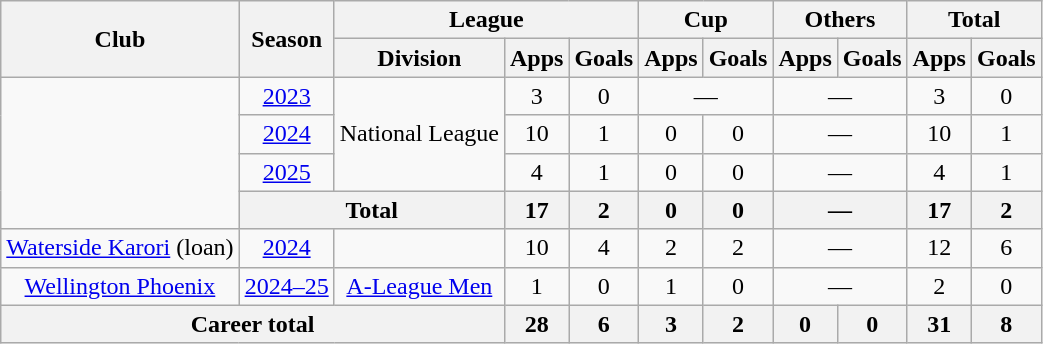<table class="wikitable" style="text-align: center;">
<tr>
<th rowspan=2>Club</th>
<th rowspan=2>Season</th>
<th colspan=3>League</th>
<th colspan=2>Cup</th>
<th colspan=2>Others</th>
<th colspan=2>Total</th>
</tr>
<tr>
<th>Division</th>
<th>Apps</th>
<th>Goals</th>
<th>Apps</th>
<th>Goals</th>
<th>Apps</th>
<th>Goals</th>
<th>Apps</th>
<th>Goals</th>
</tr>
<tr>
<td rowspan=4></td>
<td><a href='#'>2023</a></td>
<td rowspan=3>National League</td>
<td>3</td>
<td>0</td>
<td colspan=2>—</td>
<td colspan=2>—</td>
<td>3</td>
<td>0</td>
</tr>
<tr>
<td><a href='#'>2024</a></td>
<td>10</td>
<td>1</td>
<td>0</td>
<td>0</td>
<td colspan=2>—</td>
<td>10</td>
<td>1</td>
</tr>
<tr>
<td><a href='#'>2025</a></td>
<td>4</td>
<td>1</td>
<td>0</td>
<td>0</td>
<td colspan=2>—</td>
<td>4</td>
<td>1</td>
</tr>
<tr>
<th colspan=2>Total</th>
<th>17</th>
<th>2</th>
<th>0</th>
<th>0</th>
<th colspan=2>—</th>
<th>17</th>
<th>2</th>
</tr>
<tr>
<td><a href='#'>Waterside Karori</a> (loan)</td>
<td><a href='#'>2024</a></td>
<td></td>
<td>10</td>
<td>4</td>
<td>2</td>
<td>2</td>
<td colspan=2>—</td>
<td>12</td>
<td>6</td>
</tr>
<tr>
<td rowspan=1><a href='#'>Wellington Phoenix</a></td>
<td><a href='#'>2024–25</a></td>
<td rowspan=1><a href='#'>A-League Men</a></td>
<td>1</td>
<td>0</td>
<td>1</td>
<td>0</td>
<td colspan=2>—</td>
<td>2</td>
<td>0</td>
</tr>
<tr>
<th colspan=3>Career total</th>
<th>28</th>
<th>6</th>
<th>3</th>
<th>2</th>
<th>0</th>
<th>0</th>
<th>31</th>
<th>8</th>
</tr>
</table>
